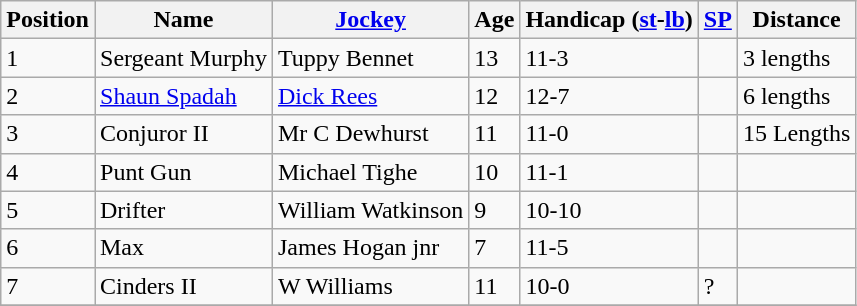<table class="wikitable sortable">
<tr>
<th data-sort-type="number">Position</th>
<th>Name</th>
<th><a href='#'>Jockey</a></th>
<th data-sort-type="number">Age</th>
<th>Handicap (<a href='#'>st</a>-<a href='#'>lb</a>)</th>
<th><a href='#'>SP</a></th>
<th>Distance</th>
</tr>
<tr>
<td>1</td>
<td>Sergeant Murphy</td>
<td>Tuppy Bennet</td>
<td>13</td>
<td>11-3</td>
<td></td>
<td>3 lengths</td>
</tr>
<tr>
<td>2</td>
<td><a href='#'>Shaun Spadah</a></td>
<td><a href='#'>Dick Rees</a></td>
<td>12</td>
<td>12-7</td>
<td></td>
<td>6 lengths</td>
</tr>
<tr>
<td>3</td>
<td>Conjuror II</td>
<td>Mr C Dewhurst</td>
<td>11</td>
<td>11-0</td>
<td></td>
<td>15 Lengths</td>
</tr>
<tr>
<td>4</td>
<td>Punt Gun</td>
<td>Michael Tighe</td>
<td>10</td>
<td>11-1</td>
<td></td>
<td></td>
</tr>
<tr>
<td>5</td>
<td>Drifter</td>
<td>William Watkinson</td>
<td>9</td>
<td>10-10</td>
<td></td>
<td></td>
</tr>
<tr>
<td>6</td>
<td>Max</td>
<td>James Hogan jnr</td>
<td>7</td>
<td>11-5</td>
<td></td>
<td></td>
</tr>
<tr>
<td>7</td>
<td>Cinders II</td>
<td>W Williams</td>
<td>11</td>
<td>10-0</td>
<td>?</td>
<td></td>
</tr>
<tr>
</tr>
</table>
